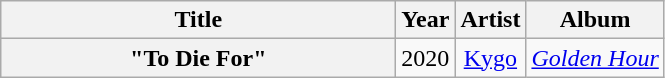<table class="wikitable plainrowheaders" style="text-align:center;" border="1">
<tr>
<th scope="col" style="width:16em;">Title</th>
<th scope="col" style="width:1em;">Year</th>
<th scope="col">Artist</th>
<th scope="col">Album</th>
</tr>
<tr>
<th scope="row">"To Die For"</th>
<td>2020</td>
<td><a href='#'>Kygo</a></td>
<td><em><a href='#'>Golden Hour</a></em></td>
</tr>
</table>
